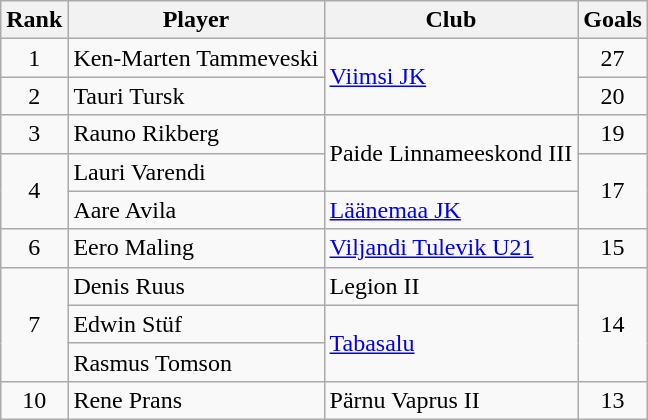<table class="wikitable">
<tr>
<th>Rank</th>
<th>Player</th>
<th>Club</th>
<th>Goals</th>
</tr>
<tr>
<td align=center rowspan=>1</td>
<td> Ken-Marten Tammeveski</td>
<td rowspan=2><a href='#'>Viimsi JK</a></td>
<td align=center>27</td>
</tr>
<tr>
<td align=center rowspan=>2</td>
<td> Tauri Tursk</td>
<td align=center>20</td>
</tr>
<tr>
<td align=center rowspan=>3</td>
<td> Rauno Rikberg</td>
<td rowspan=2>Paide Linnameeskond III</td>
<td align=center>19</td>
</tr>
<tr>
<td align=center rowspan=2>4</td>
<td> Lauri Varendi</td>
<td align=center rowspan=2>17</td>
</tr>
<tr>
<td> Aare Avila</td>
<td><a href='#'>Läänemaa JK</a></td>
</tr>
<tr>
<td align=center rowspan=>6</td>
<td> Eero Maling</td>
<td><a href='#'>Viljandi Tulevik U21</a></td>
<td align=center>15</td>
</tr>
<tr>
<td align=center rowspan=3>7</td>
<td> Denis Ruus</td>
<td>Legion II</td>
<td align=center rowspan=3>14</td>
</tr>
<tr>
<td> Edwin Stüf</td>
<td rowspan=2><a href='#'>Tabasalu</a></td>
</tr>
<tr>
<td> Rasmus Tomson</td>
</tr>
<tr>
<td align=center>10</td>
<td> Rene Prans</td>
<td>Pärnu Vaprus II</td>
<td align=center>13</td>
</tr>
</table>
